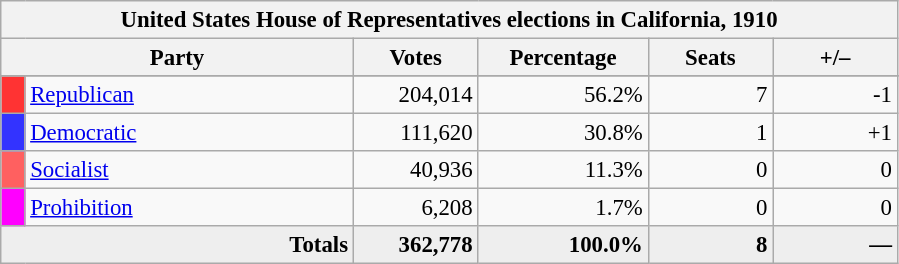<table class="wikitable" style="font-size: 95%;">
<tr>
<th colspan="6">United States House of Representatives elections in California, 1910</th>
</tr>
<tr>
<th colspan=2 style="width: 15em">Party</th>
<th style="width: 5em">Votes</th>
<th style="width: 7em">Percentage</th>
<th style="width: 5em">Seats</th>
<th style="width: 5em">+/–</th>
</tr>
<tr>
</tr>
<tr>
<th style="background-color:#FF3333; width: 3px"></th>
<td style="width: 130px"><a href='#'>Republican</a></td>
<td style="text-align:right;">204,014</td>
<td style="text-align:right;">56.2%</td>
<td style="text-align:right;">7</td>
<td style="text-align:right;">-1</td>
</tr>
<tr>
<th style="background-color:#3333FF; width: 3px"></th>
<td style="width: 130px"><a href='#'>Democratic</a></td>
<td style="text-align:right;">111,620</td>
<td style="text-align:right;">30.8%</td>
<td style="text-align:right;">1</td>
<td style="text-align:right;">+1</td>
</tr>
<tr>
<th style="background-color:#FF6060; width: 3px"></th>
<td style="width: 130px"><a href='#'>Socialist</a></td>
<td style="text-align:right;">40,936</td>
<td style="text-align:right;">11.3%</td>
<td style="text-align:right;">0</td>
<td style="text-align:right;">0</td>
</tr>
<tr>
<th style="background-color:#FF00FF; width: 3px"></th>
<td style="width: 130px"><a href='#'>Prohibition</a></td>
<td style="text-align:right;">6,208</td>
<td style="text-align:right;">1.7%</td>
<td style="text-align:right;">0</td>
<td style="text-align:right;">0</td>
</tr>
<tr style="background-color:#EEEEEE;">
<td colspan="2" align="right"><strong>Totals</strong></td>
<td style="text-align:right;"><strong>362,778</strong></td>
<td style="text-align:right;"><strong>100.0%</strong></td>
<td style="text-align:right;"><strong>8</strong></td>
<td style="text-align:right;"><strong>—</strong></td>
</tr>
</table>
